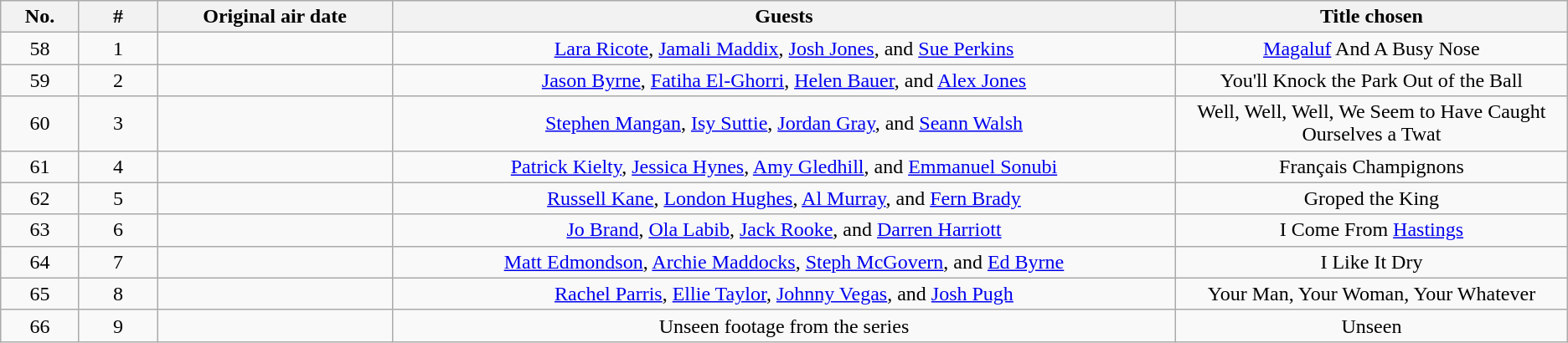<table class="wikitable" style="text-align:center;">
<tr>
<th style="width:5%;">No.</th>
<th style="width:5%;">#</th>
<th style="width:15%;">Original air date</th>
<th style="width:50%;">Guests</th>
<th style="width:25%;">Title chosen</th>
</tr>
<tr>
<td>58</td>
<td>1</td>
<td></td>
<td><a href='#'>Lara Ricote</a>, <a href='#'>Jamali Maddix</a>, <a href='#'>Josh Jones</a>, and <a href='#'>Sue Perkins</a></td>
<td><a href='#'>Magaluf</a> And A Busy Nose</td>
</tr>
<tr>
<td>59</td>
<td>2</td>
<td></td>
<td><a href='#'>Jason Byrne</a>, <a href='#'>Fatiha El-Ghorri</a>, <a href='#'>Helen Bauer</a>, and <a href='#'>Alex Jones</a></td>
<td>You'll Knock the Park Out of the Ball</td>
</tr>
<tr>
<td>60</td>
<td>3</td>
<td></td>
<td><a href='#'>Stephen Mangan</a>, <a href='#'>Isy Suttie</a>, <a href='#'>Jordan Gray</a>, and <a href='#'>Seann Walsh</a></td>
<td>Well, Well, Well, We Seem to Have Caught Ourselves a Twat</td>
</tr>
<tr>
<td>61</td>
<td>4</td>
<td></td>
<td><a href='#'>Patrick Kielty</a>, <a href='#'>Jessica Hynes</a>, <a href='#'>Amy Gledhill</a>, and <a href='#'>Emmanuel Sonubi</a></td>
<td>Français Champignons</td>
</tr>
<tr>
<td>62</td>
<td>5</td>
<td></td>
<td><a href='#'>Russell Kane</a>, <a href='#'>London Hughes</a>, <a href='#'>Al Murray</a>, and <a href='#'>Fern Brady</a></td>
<td>Groped the King</td>
</tr>
<tr>
<td>63</td>
<td>6</td>
<td></td>
<td><a href='#'>Jo Brand</a>, <a href='#'>Ola Labib</a>, <a href='#'>Jack Rooke</a>, and <a href='#'>Darren Harriott</a></td>
<td>I Come From <a href='#'>Hastings</a></td>
</tr>
<tr>
<td>64</td>
<td>7</td>
<td></td>
<td><a href='#'>Matt Edmondson</a>, <a href='#'>Archie Maddocks</a>, <a href='#'>Steph McGovern</a>, and <a href='#'>Ed Byrne</a></td>
<td>I Like It Dry</td>
</tr>
<tr>
<td>65</td>
<td>8</td>
<td></td>
<td><a href='#'>Rachel Parris</a>, <a href='#'>Ellie Taylor</a>, <a href='#'>Johnny Vegas</a>, and <a href='#'>Josh Pugh</a></td>
<td>Your Man, Your Woman, Your Whatever</td>
</tr>
<tr>
<td>66</td>
<td>9</td>
<td></td>
<td>Unseen footage from the series</td>
<td>Unseen</td>
</tr>
</table>
